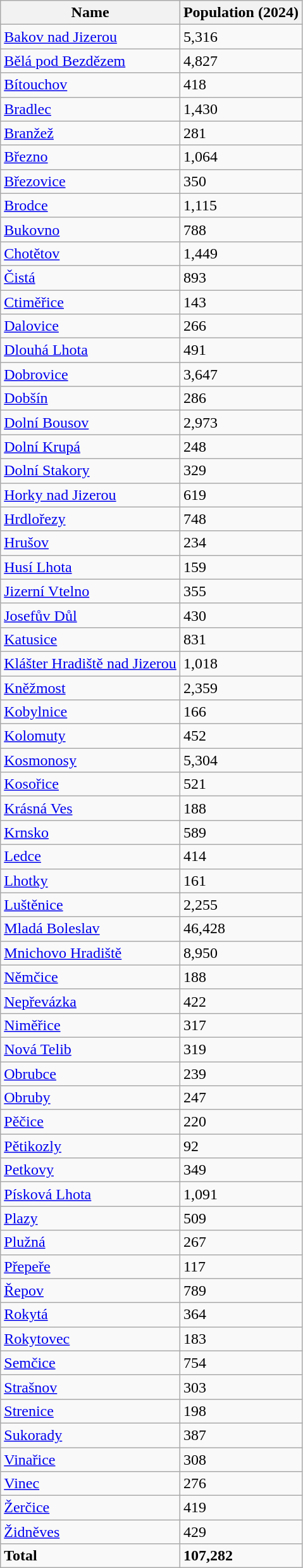<table class="wikitable sortable collapsible collapsed">
<tr>
<th>Name</th>
<th>Population (2024)</th>
</tr>
<tr>
<td><a href='#'>Bakov nad Jizerou</a></td>
<td>5,316</td>
</tr>
<tr>
<td><a href='#'>Bělá pod Bezdězem</a></td>
<td>4,827</td>
</tr>
<tr>
<td><a href='#'>Bítouchov</a></td>
<td>418</td>
</tr>
<tr>
<td><a href='#'>Bradlec</a></td>
<td>1,430</td>
</tr>
<tr>
<td><a href='#'>Branžež</a></td>
<td>281</td>
</tr>
<tr>
<td><a href='#'>Březno</a></td>
<td>1,064</td>
</tr>
<tr>
<td><a href='#'>Březovice</a></td>
<td>350</td>
</tr>
<tr>
<td><a href='#'>Brodce</a></td>
<td>1,115</td>
</tr>
<tr>
<td><a href='#'>Bukovno</a></td>
<td>788</td>
</tr>
<tr>
<td><a href='#'>Chotětov</a></td>
<td>1,449</td>
</tr>
<tr>
<td><a href='#'>Čistá</a></td>
<td>893</td>
</tr>
<tr>
<td><a href='#'>Ctiměřice</a></td>
<td>143</td>
</tr>
<tr>
<td><a href='#'>Dalovice</a></td>
<td>266</td>
</tr>
<tr>
<td><a href='#'>Dlouhá Lhota</a></td>
<td>491</td>
</tr>
<tr>
<td><a href='#'>Dobrovice</a></td>
<td>3,647</td>
</tr>
<tr>
<td><a href='#'>Dobšín</a></td>
<td>286</td>
</tr>
<tr>
<td><a href='#'>Dolní Bousov</a></td>
<td>2,973</td>
</tr>
<tr>
<td><a href='#'>Dolní Krupá</a></td>
<td>248</td>
</tr>
<tr>
<td><a href='#'>Dolní Stakory</a></td>
<td>329</td>
</tr>
<tr>
<td><a href='#'>Horky nad Jizerou</a></td>
<td>619</td>
</tr>
<tr>
<td><a href='#'>Hrdlořezy</a></td>
<td>748</td>
</tr>
<tr>
<td><a href='#'>Hrušov</a></td>
<td>234</td>
</tr>
<tr>
<td><a href='#'>Husí Lhota</a></td>
<td>159</td>
</tr>
<tr>
<td><a href='#'>Jizerní Vtelno</a></td>
<td>355</td>
</tr>
<tr>
<td><a href='#'>Josefův Důl</a></td>
<td>430</td>
</tr>
<tr>
<td><a href='#'>Katusice</a></td>
<td>831</td>
</tr>
<tr>
<td><a href='#'>Klášter Hradiště nad Jizerou</a></td>
<td>1,018</td>
</tr>
<tr>
<td><a href='#'>Kněžmost</a></td>
<td>2,359</td>
</tr>
<tr>
<td><a href='#'>Kobylnice</a></td>
<td>166</td>
</tr>
<tr>
<td><a href='#'>Kolomuty</a></td>
<td>452</td>
</tr>
<tr>
<td><a href='#'>Kosmonosy</a></td>
<td>5,304</td>
</tr>
<tr>
<td><a href='#'>Kosořice</a></td>
<td>521</td>
</tr>
<tr>
<td><a href='#'>Krásná Ves</a></td>
<td>188</td>
</tr>
<tr>
<td><a href='#'>Krnsko</a></td>
<td>589</td>
</tr>
<tr>
<td><a href='#'>Ledce</a></td>
<td>414</td>
</tr>
<tr>
<td><a href='#'>Lhotky</a></td>
<td>161</td>
</tr>
<tr>
<td><a href='#'>Luštěnice</a></td>
<td>2,255</td>
</tr>
<tr>
<td><a href='#'>Mladá Boleslav</a></td>
<td>46,428</td>
</tr>
<tr>
<td><a href='#'>Mnichovo Hradiště</a></td>
<td>8,950</td>
</tr>
<tr>
<td><a href='#'>Němčice</a></td>
<td>188</td>
</tr>
<tr>
<td><a href='#'>Nepřevázka</a></td>
<td>422</td>
</tr>
<tr>
<td><a href='#'>Niměřice</a></td>
<td>317</td>
</tr>
<tr>
<td><a href='#'>Nová Telib</a></td>
<td>319</td>
</tr>
<tr>
<td><a href='#'>Obrubce</a></td>
<td>239</td>
</tr>
<tr>
<td><a href='#'>Obruby</a></td>
<td>247</td>
</tr>
<tr>
<td><a href='#'>Pěčice</a></td>
<td>220</td>
</tr>
<tr>
<td><a href='#'>Pětikozly</a></td>
<td>92</td>
</tr>
<tr>
<td><a href='#'>Petkovy</a></td>
<td>349</td>
</tr>
<tr>
<td><a href='#'>Písková Lhota</a></td>
<td>1,091</td>
</tr>
<tr>
<td><a href='#'>Plazy</a></td>
<td>509</td>
</tr>
<tr>
<td><a href='#'>Plužná</a></td>
<td>267</td>
</tr>
<tr>
<td><a href='#'>Přepeře</a></td>
<td>117</td>
</tr>
<tr>
<td><a href='#'>Řepov</a></td>
<td>789</td>
</tr>
<tr>
<td><a href='#'>Rokytá</a></td>
<td>364</td>
</tr>
<tr>
<td><a href='#'>Rokytovec</a></td>
<td>183</td>
</tr>
<tr>
<td><a href='#'>Semčice</a></td>
<td>754</td>
</tr>
<tr>
<td><a href='#'>Strašnov</a></td>
<td>303</td>
</tr>
<tr>
<td><a href='#'>Strenice</a></td>
<td>198</td>
</tr>
<tr>
<td><a href='#'>Sukorady</a></td>
<td>387</td>
</tr>
<tr>
<td><a href='#'>Vinařice</a></td>
<td>308</td>
</tr>
<tr>
<td><a href='#'>Vinec</a></td>
<td>276</td>
</tr>
<tr>
<td><a href='#'>Žerčice</a></td>
<td>419</td>
</tr>
<tr>
<td><a href='#'>Židněves</a></td>
<td>429</td>
</tr>
<tr>
<td><strong>Total</strong></td>
<td><strong>107,282</strong></td>
</tr>
</table>
